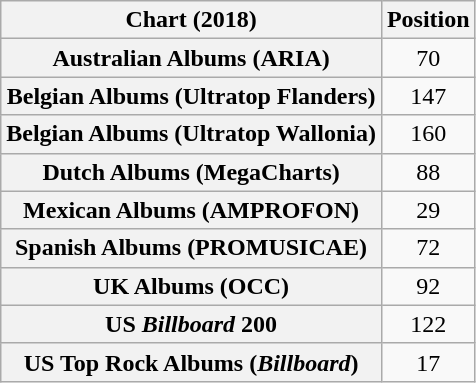<table class="wikitable sortable plainrowheaders" style="text-align:center">
<tr>
<th scope="col">Chart (2018)</th>
<th scope="col">Position</th>
</tr>
<tr>
<th scope="row">Australian Albums (ARIA)</th>
<td>70</td>
</tr>
<tr>
<th scope="row">Belgian Albums (Ultratop Flanders)</th>
<td>147</td>
</tr>
<tr>
<th scope="row">Belgian Albums (Ultratop Wallonia)</th>
<td>160</td>
</tr>
<tr>
<th scope="row">Dutch Albums (MegaCharts)</th>
<td>88</td>
</tr>
<tr>
<th scope="row">Mexican Albums (AMPROFON)</th>
<td>29</td>
</tr>
<tr>
<th scope="row">Spanish Albums (PROMUSICAE)</th>
<td>72</td>
</tr>
<tr>
<th scope="row">UK Albums (OCC)</th>
<td>92</td>
</tr>
<tr>
<th scope="row">US <em>Billboard</em> 200</th>
<td>122</td>
</tr>
<tr>
<th scope="row">US Top Rock Albums (<em>Billboard</em>)</th>
<td>17</td>
</tr>
</table>
